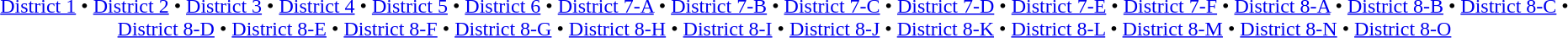<table id=toc class=toc summary=Contents>
<tr>
<td align=center><a href='#'>District 1</a> • <a href='#'>District 2</a> • <a href='#'>District 3</a> • <a href='#'>District 4</a> • <a href='#'>District 5</a> • <a href='#'>District 6</a> • <a href='#'>District 7-A</a> • <a href='#'>District 7-B</a> • <a href='#'>District 7-C</a> • <a href='#'>District 7-D</a> • <a href='#'>District 7-E</a> • <a href='#'>District 7-F</a> • <a href='#'>District 8-A</a> • <a href='#'>District 8-B</a> • <a href='#'>District 8-C</a> • <a href='#'>District 8-D</a> • <a href='#'>District 8-E</a> • <a href='#'>District 8-F</a> • <a href='#'>District 8-G</a> • <a href='#'>District 8-H</a> • <a href='#'>District 8-I</a> • <a href='#'>District 8-J</a> • <a href='#'>District 8-K</a> • <a href='#'>District 8-L</a> • <a href='#'>District 8-M</a> • <a href='#'>District 8-N</a> • <a href='#'>District 8-O</a></td>
</tr>
</table>
